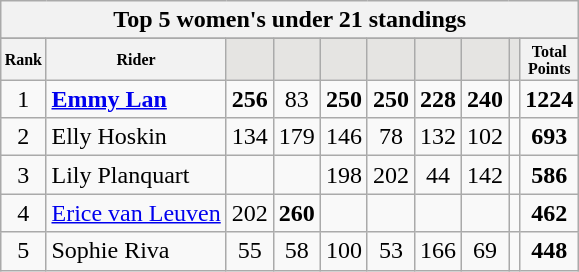<table class="wikitable sortable">
<tr>
<th colspan=27 align="center"><strong>Top 5 women's under 21 standings</strong></th>
</tr>
<tr>
</tr>
<tr style="font-size:8pt;font-weight:bold">
<th align="center">Rank</th>
<th align="center">Rider</th>
<th class=unsortable style="background:#E5E4E2;"><small></small></th>
<th class=unsortable style="background:#E5E4E2;"><small></small></th>
<th class=unsortable style="background:#E5E4E2;"><small></small></th>
<th class=unsortable style="background:#E5E4E2;"><small></small></th>
<th class=unsortable style="background:#E5E4E2;"><small></small></th>
<th class=unsortable style="background:#E5E4E2;"><small></small></th>
<th class=unsortable style="background:#E5E4E2;"><small></small></th>
<th align="center">Total<br>Points</th>
</tr>
<tr>
<td align=center>1</td>
<td> <strong><a href='#'>Emmy Lan</a></strong></td>
<td align=center><strong>256</strong></td>
<td align=center>83</td>
<td align=center><strong>250</strong></td>
<td align=center><strong>250</strong></td>
<td align=center><strong>228</strong></td>
<td align=center><strong>240</strong></td>
<td align=center></td>
<td align=center><strong>1224</strong></td>
</tr>
<tr>
<td align=center>2</td>
<td> Elly Hoskin</td>
<td align=center>134</td>
<td align=center>179</td>
<td align=center>146</td>
<td align=center>78</td>
<td align=center>132</td>
<td align=center>102</td>
<td align=center></td>
<td align=center><strong>693</strong></td>
</tr>
<tr>
<td align=center>3</td>
<td> Lily Planquart</td>
<td align=center></td>
<td align=center></td>
<td align=center>198</td>
<td align=center>202</td>
<td align=center>44</td>
<td align=center>142</td>
<td align=center></td>
<td align=center><strong>586</strong></td>
</tr>
<tr>
<td align=center>4</td>
<td> <a href='#'>Erice van Leuven</a></td>
<td align=center>202</td>
<td align=center><strong>260</strong></td>
<td align=center></td>
<td align=center></td>
<td align=center></td>
<td align=center></td>
<td align=center></td>
<td align=center><strong>462</strong></td>
</tr>
<tr>
<td align=center>5</td>
<td> Sophie Riva</td>
<td align=center>55</td>
<td align=center>58</td>
<td align=center>100</td>
<td align=center>53</td>
<td align=center>166</td>
<td align=center>69</td>
<td align=center></td>
<td align=center><strong>448</strong><br></td>
</tr>
</table>
